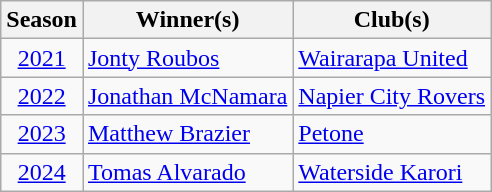<table class="wikitable" style="text-align:center;">
<tr>
<th>Season</th>
<th>Winner(s)</th>
<th>Club(s)</th>
</tr>
<tr>
<td><a href='#'>2021</a></td>
<td style="text-align:left;"> <a href='#'>Jonty Roubos</a></td>
<td style="text-align:left;"><a href='#'>Wairarapa United</a></td>
</tr>
<tr>
<td><a href='#'>2022</a></td>
<td style="text-align:left;"> <a href='#'>Jonathan McNamara</a></td>
<td style="text-align:left;"><a href='#'>Napier City Rovers</a></td>
</tr>
<tr>
<td><a href='#'>2023</a></td>
<td style="text-align:left;"> <a href='#'>Matthew Brazier</a></td>
<td style="text-align:left;"><a href='#'>Petone</a></td>
</tr>
<tr>
<td><a href='#'>2024</a></td>
<td style="text-align:left;"> <a href='#'>Tomas Alvarado</a></td>
<td style="text-align:left;"><a href='#'>Waterside Karori</a></td>
</tr>
</table>
